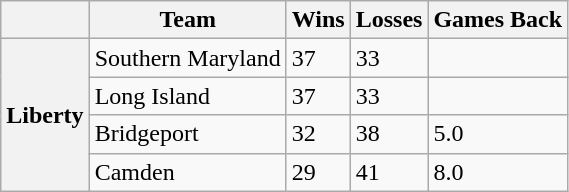<table class="wikitable">
<tr>
<th></th>
<th>Team</th>
<th>Wins</th>
<th>Losses</th>
<th>Games Back</th>
</tr>
<tr>
<th rowspan="4">Liberty</th>
<td>Southern Maryland</td>
<td>37</td>
<td>33</td>
<td> </td>
</tr>
<tr>
<td>Long Island</td>
<td>37</td>
<td>33</td>
<td> </td>
</tr>
<tr>
<td>Bridgeport</td>
<td>32</td>
<td>38</td>
<td>5.0</td>
</tr>
<tr>
<td>Camden</td>
<td>29</td>
<td>41</td>
<td>8.0</td>
</tr>
</table>
